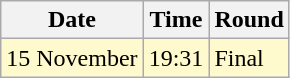<table class="wikitable">
<tr>
<th>Date</th>
<th>Time</th>
<th>Round</th>
</tr>
<tr bgcolor="lemonchiffon">
<td>15 November</td>
<td>19:31</td>
<td>Final</td>
</tr>
</table>
